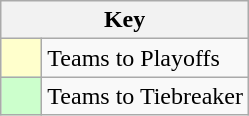<table class="wikitable" style="text-align: center;">
<tr>
<th colspan=2>Key</th>
</tr>
<tr>
<td style="background:#ffffcc; width:20px;"></td>
<td align=left>Teams to Playoffs</td>
</tr>
<tr>
<td style="background:#ccffcc; width:20px;"></td>
<td align=left>Teams to Tiebreaker</td>
</tr>
</table>
